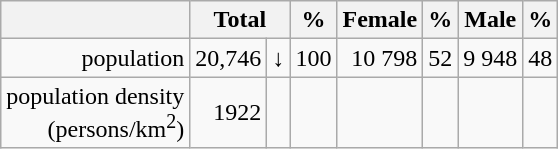<table class="wikitable" style="text-align:right;">
<tr>
<th></th>
<th colspan=2>Total</th>
<th>%</th>
<th>Female</th>
<th>%</th>
<th>Male</th>
<th>%</th>
</tr>
<tr ->
<td>population</td>
<td>20,746</td>
<td>↓</td>
<td>100</td>
<td>10 798</td>
<td>52</td>
<td>9 948</td>
<td>48</td>
</tr>
<tr ->
<td>population density<br>(persons/km<sup>2</sup>)</td>
<td>1922</td>
<td> </td>
<td> </td>
<td> </td>
<td> </td>
<td> </td>
<td> </td>
</tr>
</table>
